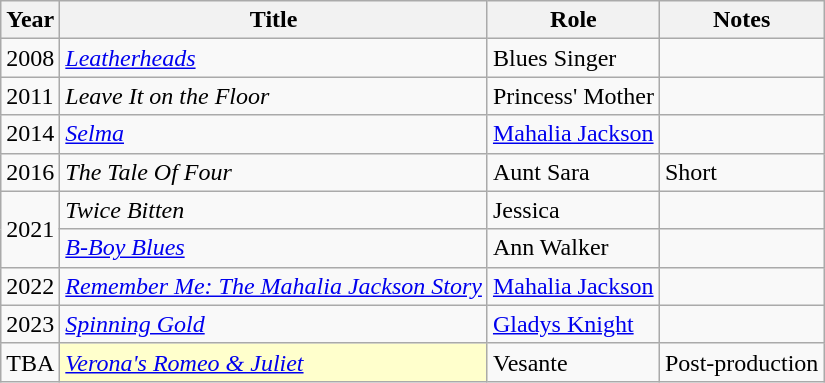<table class="wikitable plainrowheaders sortable" style="margin-right: 0;">
<tr>
<th scope="col">Year</th>
<th scope="col">Title</th>
<th scope="col">Role</th>
<th scope="col" class="unsortable">Notes</th>
</tr>
<tr>
<td>2008</td>
<td><em><a href='#'>Leatherheads</a></em></td>
<td>Blues Singer</td>
<td></td>
</tr>
<tr>
<td>2011</td>
<td><em>Leave It on the Floor</em></td>
<td>Princess' Mother</td>
<td></td>
</tr>
<tr>
<td>2014</td>
<td><em><a href='#'>Selma</a></em></td>
<td><a href='#'>Mahalia Jackson</a></td>
<td></td>
</tr>
<tr>
<td>2016</td>
<td><em>The Tale Of Four</em></td>
<td>Aunt Sara</td>
<td>Short</td>
</tr>
<tr>
<td rowspan=2>2021</td>
<td><em>Twice Bitten</em></td>
<td>Jessica</td>
<td></td>
</tr>
<tr>
<td><em><a href='#'>B-Boy Blues</a></em></td>
<td>Ann Walker</td>
<td></td>
</tr>
<tr>
<td rowspah=2>2022</td>
<td><em><a href='#'>Remember Me: The Mahalia Jackson Story</a></em></td>
<td><a href='#'>Mahalia Jackson</a></td>
<td></td>
</tr>
<tr>
<td rowspan=1>2023</td>
<td><em><a href='#'>Spinning Gold</a></em></td>
<td><a href='#'>Gladys Knight</a></td>
<td></td>
</tr>
<tr>
<td rowspan=1>TBA</td>
<td style="background:#FFFFCC;"><em><a href='#'>Verona's Romeo & Juliet</a></em> </td>
<td>Vesante</td>
<td>Post-production</td>
</tr>
</table>
